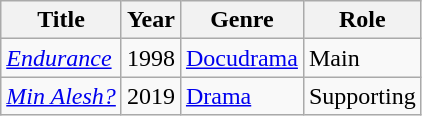<table class="wikitable">
<tr>
<th>Title</th>
<th>Year</th>
<th>Genre</th>
<th>Role</th>
</tr>
<tr>
<td><em><a href='#'>Endurance</a></em></td>
<td>1998</td>
<td><a href='#'>Docudrama</a></td>
<td>Main</td>
</tr>
<tr>
<td><em><a href='#'>Min Alesh?</a></em></td>
<td>2019</td>
<td><a href='#'>Drama</a></td>
<td>Supporting</td>
</tr>
</table>
